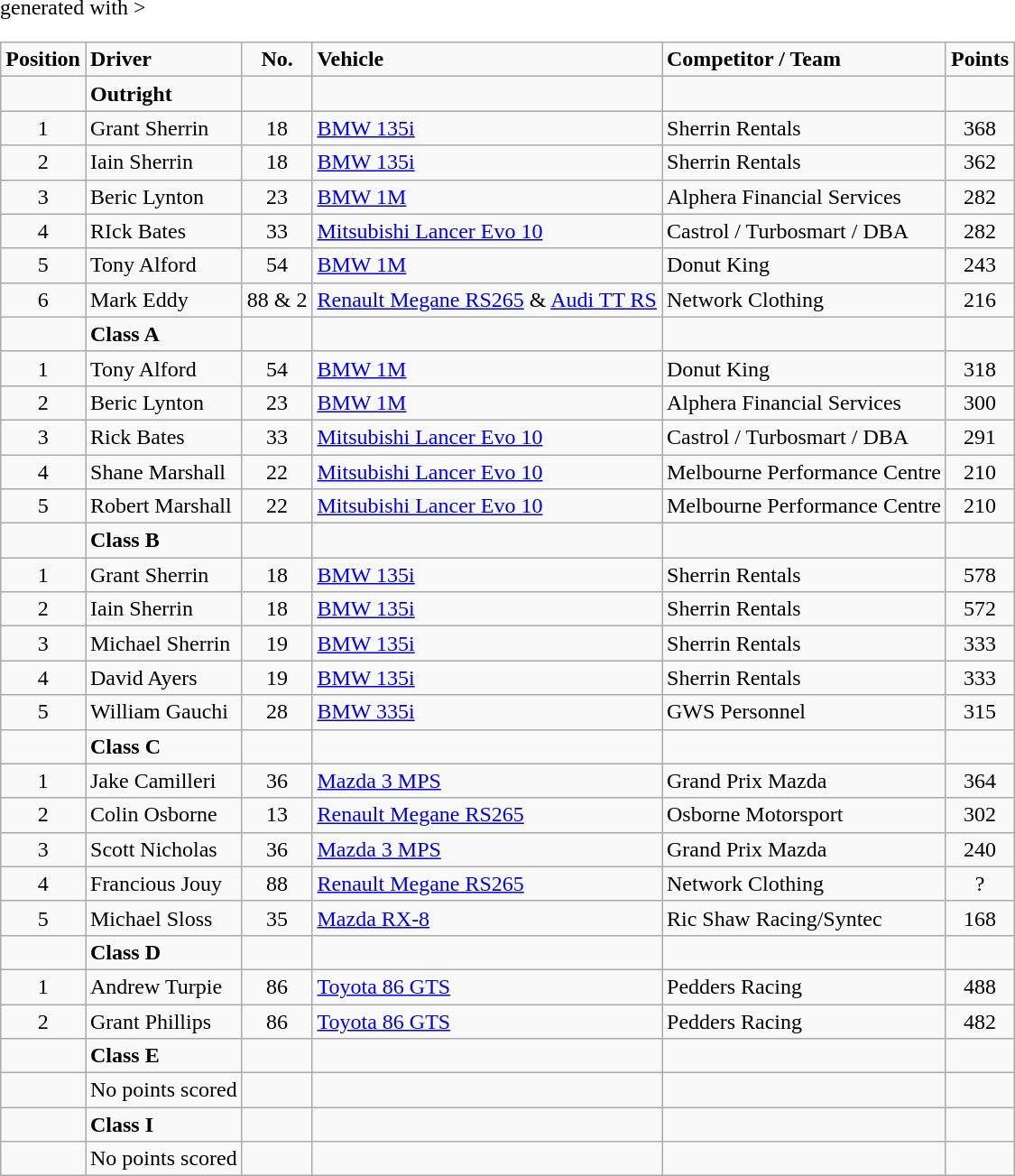<table class="wikitable" <hiddentext>generated with >
<tr style="font-weight:bold">
<td height="14" align="center">Position</td>
<td>Driver</td>
<td align="center">No.</td>
<td>Vehicle</td>
<td>Competitor / Team</td>
<td align="center">Points</td>
</tr>
<tr>
<td height="14"> </td>
<td style="font-weight:bold">Outright</td>
<td> </td>
<td> </td>
<td> </td>
<td> </td>
</tr>
<tr>
<td height="14" align="center">1</td>
<td>Grant Sherrin</td>
<td align="center">18</td>
<td><a href='#'>BMW 135i</a></td>
<td>Sherrin Rentals</td>
<td align="center">368</td>
</tr>
<tr>
<td height="14" align="center">2</td>
<td>Iain Sherrin</td>
<td align="center">18</td>
<td><a href='#'>BMW 135i</a></td>
<td>Sherrin Rentals</td>
<td align="center">362</td>
</tr>
<tr>
<td height="14" align="center">3</td>
<td>Beric Lynton</td>
<td align="center">23</td>
<td><a href='#'>BMW 1M</a></td>
<td>Alphera Financial Services</td>
<td align="center">282</td>
</tr>
<tr>
<td height="14" align="center">4</td>
<td>RIck Bates</td>
<td align="center">33</td>
<td><a href='#'>Mitsubishi Lancer Evo 10</a></td>
<td>Castrol / Turbosmart / DBA</td>
<td align="center">282</td>
</tr>
<tr>
<td height="14" align="center">5</td>
<td>Tony Alford</td>
<td align="center">54</td>
<td><a href='#'>BMW 1M</a></td>
<td>Donut King</td>
<td align="center">243</td>
</tr>
<tr>
<td height="14" align="center">6</td>
<td>Mark Eddy</td>
<td align="center">88 & 2</td>
<td><a href='#'>Renault Megane RS265</a> & <a href='#'>Audi TT RS</a></td>
<td>Network Clothing</td>
<td align="center">216</td>
</tr>
<tr style="font-weight:bold">
<td height="14" align="center"> </td>
<td>Class A</td>
<td align="center"> </td>
<td> </td>
<td align="center"> </td>
<td align="center"> </td>
</tr>
<tr>
<td height="14" align="center">1</td>
<td>Tony Alford</td>
<td align="center">54</td>
<td><a href='#'>BMW 1M</a></td>
<td>Donut King</td>
<td align="center">318</td>
</tr>
<tr>
<td height="14" align="center">2</td>
<td>Beric Lynton</td>
<td align="center">23</td>
<td><a href='#'>BMW 1M</a></td>
<td>Alphera Financial Services</td>
<td align="center">300</td>
</tr>
<tr>
<td height="14" align="center">3</td>
<td>Rick Bates</td>
<td align="center">33</td>
<td><a href='#'>Mitsubishi Lancer Evo 10</a></td>
<td>Castrol / Turbosmart / DBA</td>
<td align="center">291</td>
</tr>
<tr>
<td height="14" align="center">4</td>
<td>Shane Marshall</td>
<td align="center">22</td>
<td><a href='#'>Mitsubishi Lancer Evo 10</a></td>
<td>Melbourne Performance Centre</td>
<td align="center">210</td>
</tr>
<tr>
<td height="14" align="center">5</td>
<td>Robert Marshall</td>
<td align="center">22</td>
<td><a href='#'>Mitsubishi Lancer Evo 10</a></td>
<td>Melbourne Performance Centre</td>
<td align="center">210</td>
</tr>
<tr>
<td height="14" align="center"> </td>
<td style="font-weight:bold">Class B</td>
<td align="center"> </td>
<td> </td>
<td align="center"> </td>
<td style="font-weight:bold"> </td>
</tr>
<tr>
<td height="14" align="center">1</td>
<td>Grant Sherrin</td>
<td align="center">18</td>
<td><a href='#'>BMW 135i</a></td>
<td>Sherrin Rentals</td>
<td align="center">578</td>
</tr>
<tr>
<td height="14" align="center">2</td>
<td>Iain Sherrin</td>
<td align="center">18</td>
<td><a href='#'>BMW 135i</a></td>
<td>Sherrin Rentals</td>
<td align="center">572</td>
</tr>
<tr>
<td height="14" align="center">3</td>
<td>Michael Sherrin</td>
<td align="center">19</td>
<td><a href='#'>BMW 135i</a></td>
<td>Sherrin Rentals</td>
<td align="center">333</td>
</tr>
<tr>
<td height="14" align="center">4</td>
<td>David Ayers</td>
<td align="center">19</td>
<td><a href='#'>BMW 135i</a></td>
<td>Sherrin Rentals</td>
<td align="center">333</td>
</tr>
<tr>
<td height="14" align="center">5</td>
<td>William Gauchi</td>
<td align="center">28</td>
<td><a href='#'>BMW 335i</a></td>
<td>GWS Personnel</td>
<td align="center">315</td>
</tr>
<tr>
<td height="14" align="center"> </td>
<td style="font-weight:bold">Class C</td>
<td align="center"> </td>
<td> </td>
<td align="center"> </td>
<td style="font-weight:bold"> </td>
</tr>
<tr>
<td height="14" align="center">1</td>
<td>Jake Camilleri</td>
<td align="center">36</td>
<td><a href='#'>Mazda 3 MPS</a></td>
<td>Grand Prix Mazda</td>
<td align="center">364</td>
</tr>
<tr>
<td height="14" align="center">2</td>
<td>Colin Osborne</td>
<td align="center">13</td>
<td><a href='#'>Renault Megane RS265</a></td>
<td>Osborne Motorsport</td>
<td align="center">302</td>
</tr>
<tr>
<td height="14" align="center">3</td>
<td>Scott Nicholas</td>
<td align="center">36</td>
<td><a href='#'>Mazda 3 MPS</a></td>
<td>Grand Prix Mazda</td>
<td align="center">240</td>
</tr>
<tr>
<td height="14" align="center">4</td>
<td>Francious Jouy</td>
<td align="center">88</td>
<td><a href='#'>Renault Megane RS265</a></td>
<td>Network Clothing</td>
<td align="center">?</td>
</tr>
<tr>
<td height="14" align="center">5</td>
<td>Michael Sloss</td>
<td align="center">35</td>
<td><a href='#'>Mazda RX-8</a></td>
<td>Ric Shaw Racing/Syntec</td>
<td align="center">168</td>
</tr>
<tr>
<td height="14" align="center"> </td>
<td style="font-weight:bold">Class D</td>
<td align="center"> </td>
<td> </td>
<td align="center"> </td>
<td style="font-weight:bold"> </td>
</tr>
<tr>
<td height="14" align="center">1</td>
<td>Andrew Turpie</td>
<td align="center">86</td>
<td><a href='#'>Toyota 86 GTS</a></td>
<td>Pedders Racing</td>
<td align="center">488</td>
</tr>
<tr>
<td height="14" align="center">2</td>
<td>Grant Phillips</td>
<td align="center">86</td>
<td><a href='#'>Toyota 86 GTS</a></td>
<td>Pedders Racing</td>
<td align="center">482</td>
</tr>
<tr>
<td height="14"> </td>
<td style="font-weight:bold">Class E</td>
<td> </td>
<td> </td>
<td> </td>
<td> </td>
</tr>
<tr>
<td height="14"> </td>
<td>No points scored</td>
<td> </td>
<td> </td>
<td> </td>
<td> </td>
</tr>
<tr>
<td height="14"> </td>
<td style="font-weight:bold">Class I</td>
<td> </td>
<td> </td>
<td> </td>
<td> </td>
</tr>
<tr>
<td height="14"> </td>
<td>No points scored</td>
<td> </td>
<td> </td>
<td> </td>
<td> </td>
</tr>
</table>
